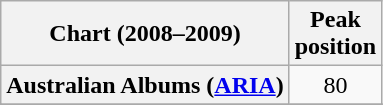<table class="wikitable sortable plainrowheaders">
<tr>
<th>Chart (2008–2009)</th>
<th>Peak<br>position</th>
</tr>
<tr>
<th scope="row">Australian Albums (<a href='#'>ARIA</a>)</th>
<td align="center">80</td>
</tr>
<tr>
</tr>
<tr>
</tr>
<tr>
</tr>
<tr>
</tr>
</table>
